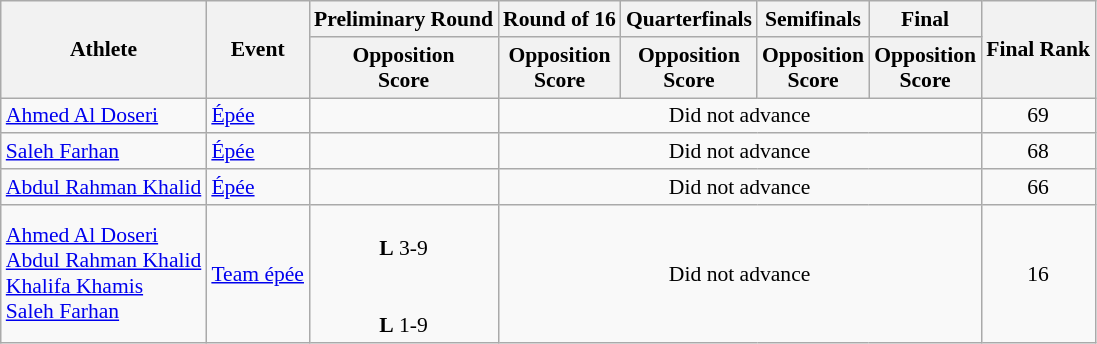<table class="wikitable" style="font-size:90%;">
<tr>
<th rowspan="2">Athlete</th>
<th rowspan="2">Event</th>
<th>Preliminary Round</th>
<th>Round of 16</th>
<th>Quarterfinals</th>
<th>Semifinals</th>
<th>Final</th>
<th rowspan="2">Final Rank</th>
</tr>
<tr>
<th>Opposition<br>Score</th>
<th>Opposition<br>Score</th>
<th>Opposition<br>Score</th>
<th>Opposition<br>Score</th>
<th>Opposition<br>Score</th>
</tr>
<tr>
<td><a href='#'>Ahmed Al Doseri</a></td>
<td><a href='#'>Épée</a></td>
<td></td>
<td colspan="4" align=center>Did not advance</td>
<td align=center>69</td>
</tr>
<tr>
<td><a href='#'>Saleh Farhan</a></td>
<td><a href='#'>Épée</a></td>
<td></td>
<td colspan="4" align=center>Did not advance</td>
<td align=center>68</td>
</tr>
<tr>
<td><a href='#'>Abdul Rahman Khalid</a></td>
<td><a href='#'>Épée</a></td>
<td></td>
<td colspan="4" align=center>Did not advance</td>
<td align=center>66</td>
</tr>
<tr>
<td><a href='#'>Ahmed Al Doseri</a> <br> <a href='#'>Abdul Rahman Khalid</a><br><a href='#'>Khalifa Khamis</a><br><a href='#'>Saleh Farhan</a></td>
<td><a href='#'>Team épée</a></td>
<td align=center> <br> <strong>L</strong> 3-9<br><br> <br> <strong>L</strong> 1-9</td>
<td colspan="4" align=center>Did not advance</td>
<td align=center>16</td>
</tr>
</table>
